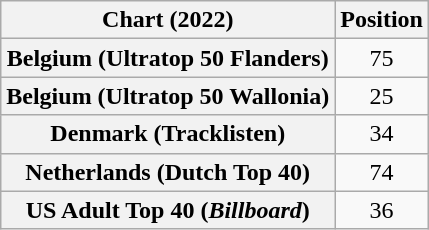<table class="wikitable sortable plainrowheaders" style="text-align:center">
<tr>
<th scope="col">Chart (2022)</th>
<th scope="col">Position</th>
</tr>
<tr>
<th scope="row">Belgium (Ultratop 50 Flanders)</th>
<td>75</td>
</tr>
<tr>
<th scope="row">Belgium (Ultratop 50 Wallonia)</th>
<td>25</td>
</tr>
<tr>
<th scope="row">Denmark (Tracklisten)</th>
<td>34</td>
</tr>
<tr>
<th scope="row">Netherlands (Dutch Top 40)</th>
<td>74</td>
</tr>
<tr>
<th scope="row">US Adult Top 40 (<em>Billboard</em>)</th>
<td>36</td>
</tr>
</table>
